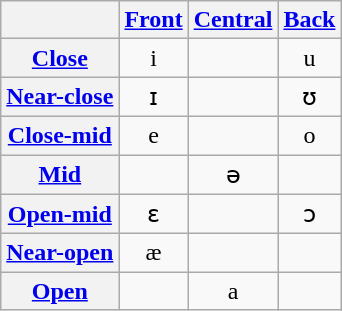<table class="wikitable" style=text-align:center>
<tr>
<th></th>
<th><a href='#'>Front</a></th>
<th><a href='#'>Central</a></th>
<th><a href='#'>Back</a></th>
</tr>
<tr align="center">
<th><a href='#'>Close</a></th>
<td>i</td>
<td></td>
<td>u</td>
</tr>
<tr>
<th><a href='#'>Near-close</a></th>
<td>ɪ</td>
<td></td>
<td>ʊ</td>
</tr>
<tr align="center">
<th><a href='#'>Close-mid</a></th>
<td>e</td>
<td></td>
<td>o</td>
</tr>
<tr>
<th><a href='#'>Mid</a></th>
<td></td>
<td>ə</td>
<td></td>
</tr>
<tr align="center">
<th><a href='#'>Open-mid</a></th>
<td>ɛ</td>
<td></td>
<td>ɔ</td>
</tr>
<tr>
<th><a href='#'>Near-open</a></th>
<td>æ</td>
<td></td>
<td></td>
</tr>
<tr align="center">
<th><a href='#'>Open</a></th>
<td></td>
<td>a</td>
<td></td>
</tr>
</table>
